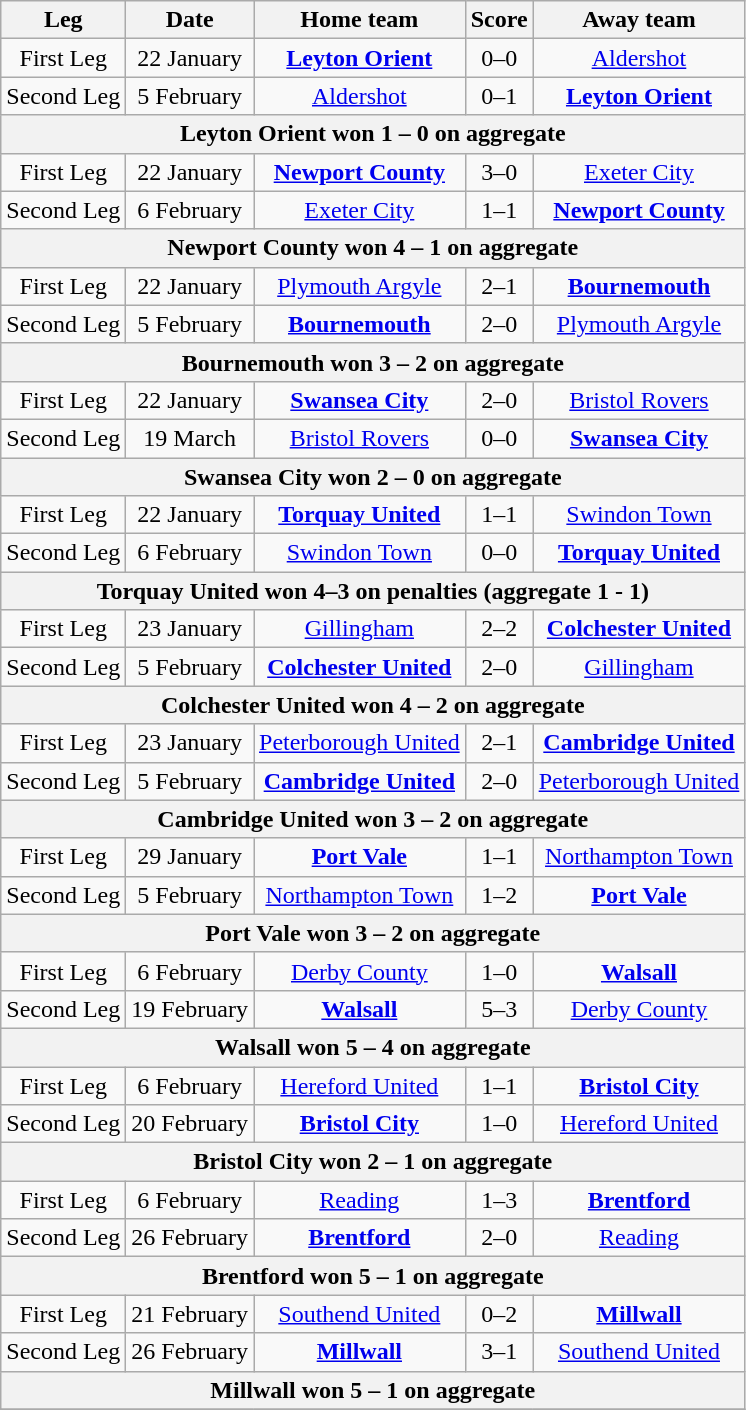<table class="wikitable" style="text-align: center">
<tr>
<th>Leg</th>
<th>Date</th>
<th>Home team</th>
<th>Score</th>
<th>Away team</th>
</tr>
<tr>
<td>First Leg</td>
<td>22 January</td>
<td><strong><a href='#'>Leyton Orient</a></strong></td>
<td>0–0</td>
<td><a href='#'>Aldershot</a></td>
</tr>
<tr>
<td>Second Leg</td>
<td>5 February</td>
<td><a href='#'>Aldershot</a></td>
<td>0–1</td>
<td><strong><a href='#'>Leyton Orient</a></strong></td>
</tr>
<tr>
<th colspan="5">Leyton Orient won 1 – 0 on aggregate</th>
</tr>
<tr>
<td>First Leg</td>
<td>22 January</td>
<td><strong><a href='#'>Newport County</a></strong></td>
<td>3–0</td>
<td><a href='#'>Exeter City</a></td>
</tr>
<tr>
<td>Second Leg</td>
<td>6 February</td>
<td><a href='#'>Exeter City</a></td>
<td>1–1</td>
<td><strong><a href='#'>Newport County</a></strong></td>
</tr>
<tr>
<th colspan="5">Newport County won 4 – 1 on aggregate</th>
</tr>
<tr>
<td>First Leg</td>
<td>22 January</td>
<td><a href='#'>Plymouth Argyle</a></td>
<td>2–1</td>
<td><strong><a href='#'>Bournemouth</a></strong></td>
</tr>
<tr>
<td>Second Leg</td>
<td>5 February</td>
<td><strong><a href='#'>Bournemouth</a></strong></td>
<td>2–0</td>
<td><a href='#'>Plymouth Argyle</a></td>
</tr>
<tr>
<th colspan="5">Bournemouth won 3 – 2 on aggregate</th>
</tr>
<tr>
<td>First Leg</td>
<td>22 January</td>
<td><strong><a href='#'>Swansea City</a></strong></td>
<td>2–0</td>
<td><a href='#'>Bristol Rovers</a></td>
</tr>
<tr>
<td>Second Leg</td>
<td>19 March</td>
<td><a href='#'>Bristol Rovers</a></td>
<td>0–0</td>
<td><strong><a href='#'>Swansea City</a></strong></td>
</tr>
<tr>
<th colspan="5">Swansea City won 2 – 0 on aggregate</th>
</tr>
<tr>
<td>First Leg</td>
<td>22 January</td>
<td><strong><a href='#'>Torquay United</a></strong></td>
<td>1–1</td>
<td><a href='#'>Swindon Town</a></td>
</tr>
<tr>
<td>Second Leg</td>
<td>6 February</td>
<td><a href='#'>Swindon Town</a></td>
<td>0–0</td>
<td><strong><a href='#'>Torquay United</a></strong></td>
</tr>
<tr>
<th colspan="5">Torquay United won 4–3 on penalties (aggregate 1 - 1)</th>
</tr>
<tr>
<td>First Leg</td>
<td>23 January</td>
<td><a href='#'>Gillingham</a></td>
<td>2–2</td>
<td><strong><a href='#'>Colchester United</a></strong></td>
</tr>
<tr>
<td>Second Leg</td>
<td>5 February</td>
<td><strong><a href='#'>Colchester United</a></strong></td>
<td>2–0</td>
<td><a href='#'>Gillingham</a></td>
</tr>
<tr>
<th colspan="5">Colchester United won 4 – 2 on aggregate</th>
</tr>
<tr>
<td>First Leg</td>
<td>23 January</td>
<td><a href='#'>Peterborough United</a></td>
<td>2–1</td>
<td><strong><a href='#'>Cambridge United</a></strong></td>
</tr>
<tr>
<td>Second Leg</td>
<td>5 February</td>
<td><strong><a href='#'>Cambridge United</a></strong></td>
<td>2–0</td>
<td><a href='#'>Peterborough United</a></td>
</tr>
<tr>
<th colspan="5">Cambridge United won 3 – 2 on aggregate</th>
</tr>
<tr>
<td>First Leg</td>
<td>29 January</td>
<td><strong><a href='#'>Port Vale</a></strong></td>
<td>1–1</td>
<td><a href='#'>Northampton Town</a></td>
</tr>
<tr>
<td>Second Leg</td>
<td>5 February</td>
<td><a href='#'>Northampton Town</a></td>
<td>1–2</td>
<td><strong><a href='#'>Port Vale</a></strong></td>
</tr>
<tr>
<th colspan="5">Port Vale won 3 – 2 on aggregate</th>
</tr>
<tr>
<td>First Leg</td>
<td>6 February</td>
<td><a href='#'>Derby County</a></td>
<td>1–0</td>
<td><strong><a href='#'>Walsall</a></strong></td>
</tr>
<tr>
<td>Second Leg</td>
<td>19 February</td>
<td><strong><a href='#'>Walsall</a></strong></td>
<td>5–3</td>
<td><a href='#'>Derby County</a></td>
</tr>
<tr>
<th colspan="5">Walsall won 5 – 4 on aggregate</th>
</tr>
<tr>
<td>First Leg</td>
<td>6 February</td>
<td><a href='#'>Hereford United</a></td>
<td>1–1</td>
<td><strong><a href='#'>Bristol City</a></strong></td>
</tr>
<tr>
<td>Second Leg</td>
<td>20 February</td>
<td><strong><a href='#'>Bristol City</a></strong></td>
<td>1–0</td>
<td><a href='#'>Hereford United</a></td>
</tr>
<tr>
<th colspan="5">Bristol City won 2 – 1 on aggregate</th>
</tr>
<tr>
<td>First Leg</td>
<td>6 February</td>
<td><a href='#'>Reading</a></td>
<td>1–3</td>
<td><strong><a href='#'>Brentford</a></strong></td>
</tr>
<tr>
<td>Second Leg</td>
<td>26 February</td>
<td><strong><a href='#'>Brentford</a></strong></td>
<td>2–0</td>
<td><a href='#'>Reading</a></td>
</tr>
<tr>
<th colspan="5">Brentford won 5 – 1 on aggregate</th>
</tr>
<tr>
<td>First Leg</td>
<td>21 February</td>
<td><a href='#'>Southend United</a></td>
<td>0–2</td>
<td><strong><a href='#'>Millwall</a></strong></td>
</tr>
<tr>
<td>Second Leg</td>
<td>26 February</td>
<td><strong><a href='#'>Millwall</a></strong></td>
<td>3–1</td>
<td><a href='#'>Southend United</a></td>
</tr>
<tr>
<th colspan="5">Millwall won 5 – 1 on aggregate</th>
</tr>
<tr>
</tr>
</table>
